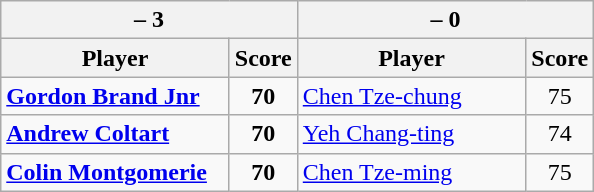<table class=wikitable>
<tr>
<th colspan=2> – 3</th>
<th colspan=2> – 0</th>
</tr>
<tr>
<th width=145>Player</th>
<th>Score</th>
<th width=145>Player</th>
<th>Score</th>
</tr>
<tr>
<td><strong><a href='#'>Gordon Brand Jnr</a></strong></td>
<td align=center><strong>70</strong></td>
<td><a href='#'>Chen Tze-chung</a></td>
<td align=center>75</td>
</tr>
<tr>
<td><strong><a href='#'>Andrew Coltart</a></strong></td>
<td align=center><strong>70</strong></td>
<td><a href='#'>Yeh Chang-ting</a></td>
<td align=center>74</td>
</tr>
<tr>
<td><strong><a href='#'>Colin Montgomerie</a></strong></td>
<td align=center><strong>70</strong></td>
<td><a href='#'>Chen Tze-ming</a></td>
<td align=center>75</td>
</tr>
</table>
